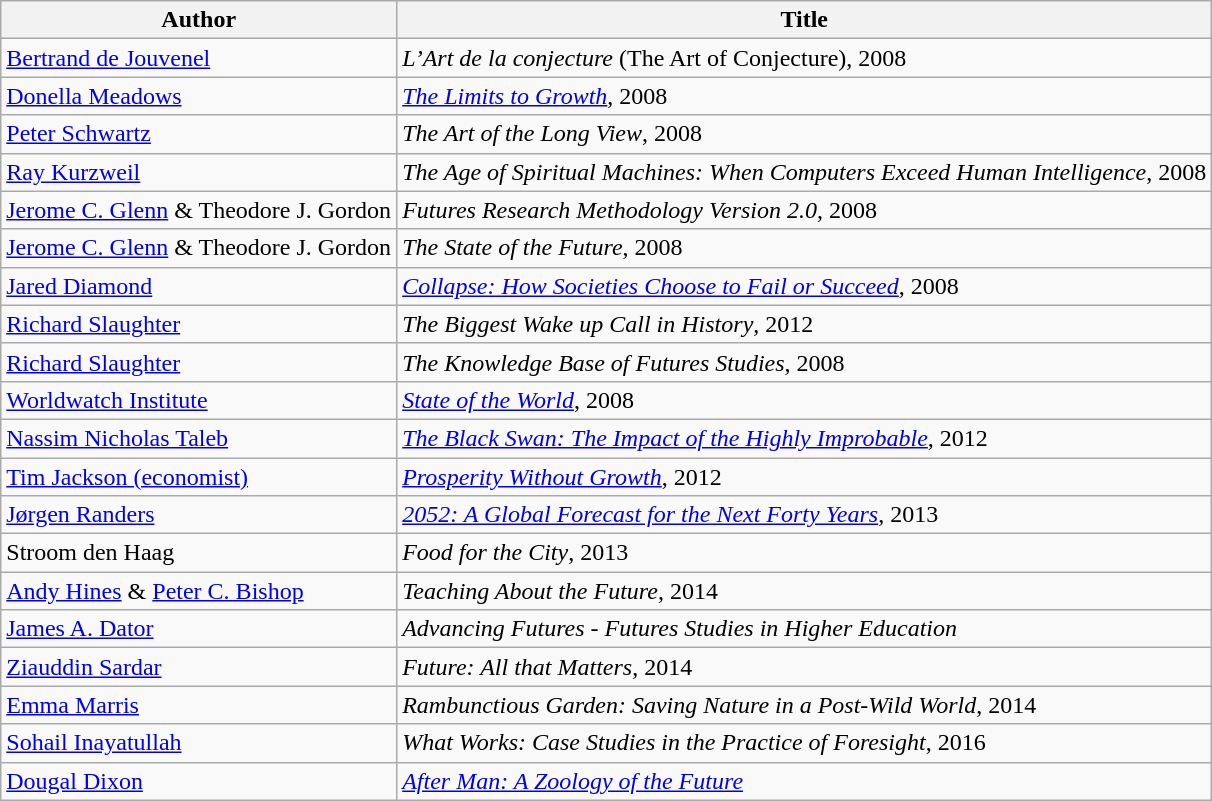<table class="wikitable">
<tr>
<th>Author</th>
<th>Title</th>
</tr>
<tr>
<td><a href='#'>Bertrand de Jouvenel</a></td>
<td><em>L’Art de la conjecture</em> (The Art of Conjecture), 2008</td>
</tr>
<tr>
<td><a href='#'>Donella Meadows</a></td>
<td><em><a href='#'>The Limits to Growth</a></em>, 2008</td>
</tr>
<tr>
<td><a href='#'>Peter Schwartz</a></td>
<td><em>The Art of the Long View</em>, 2008</td>
</tr>
<tr>
<td><a href='#'>Ray Kurzweil</a></td>
<td><em>The Age of Spiritual Machines: When Computers Exceed Human Intelligence</em>, 2008</td>
</tr>
<tr>
<td><a href='#'>Jerome C. Glenn</a> & Theodore J. Gordon</td>
<td><em>Futures Research Methodology Version 2.0</em>, 2008</td>
</tr>
<tr>
<td><a href='#'>Jerome C. Glenn</a> & Theodore J. Gordon</td>
<td><em>The State of the Future</em>, 2008</td>
</tr>
<tr>
<td><a href='#'>Jared Diamond</a></td>
<td><em><a href='#'>Collapse: How Societies Choose to Fail or Succeed</a></em>, 2008</td>
</tr>
<tr>
<td><a href='#'>Richard Slaughter</a></td>
<td><em>The Biggest Wake up Call in History</em>, 2012</td>
</tr>
<tr>
<td><a href='#'>Richard Slaughter</a></td>
<td><em>The Knowledge Base of Futures Studies</em>, 2008</td>
</tr>
<tr>
<td><a href='#'>Worldwatch Institute</a></td>
<td><em><a href='#'>State of the World</a></em>, 2008</td>
</tr>
<tr>
<td><a href='#'>Nassim Nicholas Taleb</a></td>
<td><em><a href='#'>The Black Swan: The Impact of the Highly Improbable</a></em>, 2012</td>
</tr>
<tr>
<td><a href='#'>Tim Jackson (economist)</a></td>
<td><em><a href='#'>Prosperity Without Growth</a></em>, 2012</td>
</tr>
<tr>
<td><a href='#'>Jørgen Randers</a></td>
<td><em><a href='#'>2052: A Global Forecast for the Next Forty Years</a></em>, 2013</td>
</tr>
<tr>
<td>Stroom den Haag</td>
<td><em>Food for the City</em>, 2013</td>
</tr>
<tr>
<td><a href='#'>Andy Hines</a> & <a href='#'>Peter C. Bishop</a></td>
<td><em>Teaching About the Future</em>, 2014</td>
</tr>
<tr>
<td><a href='#'>James A. Dator</a></td>
<td><em>Advancing Futures - Futures Studies in Higher Education</em></td>
</tr>
<tr>
<td><a href='#'>Ziauddin Sardar</a></td>
<td><em>Future: All that Matters</em>, 2014</td>
</tr>
<tr>
<td><a href='#'>Emma Marris</a></td>
<td><em>Rambunctious Garden: Saving Nature in a Post-Wild World</em>, 2014</td>
</tr>
<tr>
<td><a href='#'>Sohail Inayatullah</a></td>
<td><em>What Works: Case Studies in the Practice of Foresight</em>, 2016</td>
</tr>
<tr>
<td><a href='#'>Dougal Dixon</a></td>
<td><em><a href='#'>After Man: A Zoology of the Future</a></em></td>
</tr>
</table>
